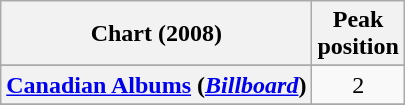<table class="wikitable sortable plainrowheaders" style="text-align:center">
<tr>
<th scope="col">Chart (2008)</th>
<th scope="col">Peak<br>position</th>
</tr>
<tr>
</tr>
<tr>
<th scope="row"><a href='#'>Canadian Albums</a> (<em><a href='#'>Billboard</a></em>)</th>
<td>2</td>
</tr>
<tr>
</tr>
<tr>
</tr>
</table>
